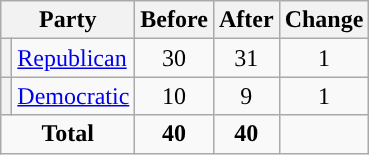<table class="wikitable" style="text-align:center;">
<tr>
<th colspan="2">Party</th>
<th>Before</th>
<th>After</th>
<th>Change</th>
</tr>
<tr>
<th style="background-color:"></th>
<td style="text-align:left;"><a href='#'>Republican</a></td>
<td>30</td>
<td>31</td>
<td> 1</td>
</tr>
<tr>
<th style="background-color:"></th>
<td style="text-align:left;"><a href='#'>Democratic</a></td>
<td>10</td>
<td>9</td>
<td> 1</td>
</tr>
<tr>
<td colspan="2"><strong>Total</strong></td>
<td><strong>40</strong></td>
<td><strong>40</strong></td>
<td></td>
</tr>
</table>
